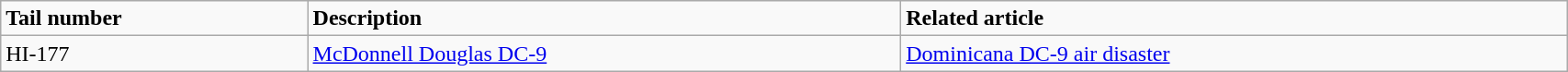<table class="wikitable" width="90%">
<tr>
<td><strong>Tail number</strong></td>
<td><strong>Description</strong></td>
<td><strong>Related article</strong></td>
</tr>
<tr>
<td>HI-177</td>
<td><a href='#'>McDonnell Douglas DC-9</a></td>
<td><a href='#'>Dominicana DC-9 air disaster</a></td>
</tr>
</table>
